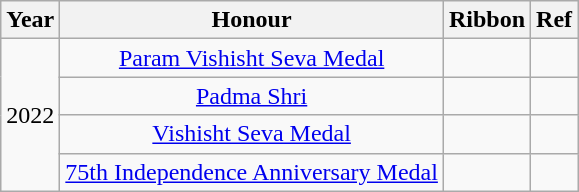<table class="wikitable" style="text-align:center;">
<tr>
<th>Year</th>
<th>Honour</th>
<th>Ribbon</th>
<th>Ref</th>
</tr>
<tr>
<td rowspan=4>2022</td>
<td><a href='#'>Param Vishisht Seva Medal</a></td>
<td></td>
<td></td>
</tr>
<tr>
<td><a href='#'>Padma Shri</a></td>
<td></td>
<td></td>
</tr>
<tr>
<td><a href='#'>Vishisht Seva Medal</a></td>
<td></td>
<td></td>
</tr>
<tr>
<td><a href='#'>75th Independence Anniversary Medal</a></td>
<td></td>
<td></td>
</tr>
</table>
